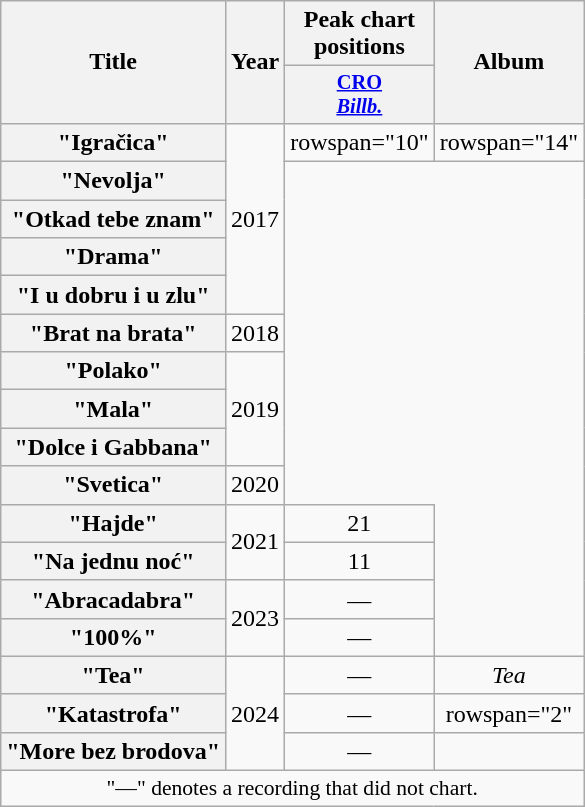<table class="wikitable plainrowheaders" style="text-align:center;">
<tr>
<th rowspan="2" scope="col">Title</th>
<th rowspan="2" scope="col">Year</th>
<th scope="col">Peak chart positions</th>
<th rowspan="2" scope="col">Album</th>
</tr>
<tr>
<th style="width:2.5em; font-size:85%"><a href='#'>CRO<br><em>Billb.</em></a><br></th>
</tr>
<tr>
<th scope="row">"Igračica"</th>
<td rowspan="5">2017</td>
<td>rowspan="10" </td>
<td>rowspan="14" </td>
</tr>
<tr>
<th scope="row">"Nevolja"</th>
</tr>
<tr>
<th scope="row">"Otkad tebe znam"<br></th>
</tr>
<tr>
<th scope="row">"Drama"<br></th>
</tr>
<tr>
<th scope="row">"I u dobru i u zlu"</th>
</tr>
<tr>
<th scope="row">"Brat na brata"<br></th>
<td>2018</td>
</tr>
<tr>
<th scope="row">"Polako"</th>
<td rowspan="3">2019</td>
</tr>
<tr>
<th scope="row">"Mala"<br></th>
</tr>
<tr>
<th scope="row">"Dolce i Gabbana"</th>
</tr>
<tr>
<th scope="row">"Svetica"</th>
<td>2020</td>
</tr>
<tr>
<th scope="row">"Hajde"</th>
<td rowspan="2">2021</td>
<td>21</td>
</tr>
<tr>
<th scope="row">"Na jednu noć"</th>
<td>11</td>
</tr>
<tr>
<th scope="row">"Abracadabra"<br></th>
<td rowspan="2">2023</td>
<td>—</td>
</tr>
<tr>
<th scope="row">"100%"</th>
<td>—</td>
</tr>
<tr>
<th scope="row">"Tea"</th>
<td rowspan="3">2024</td>
<td>—</td>
<td><em>Tea</em></td>
</tr>
<tr>
<th scope="row">"Katastrofa"<br></th>
<td>—</td>
<td>rowspan="2" </td>
</tr>
<tr>
<th scope="row">"More bez brodova"</th>
<td>—</td>
</tr>
<tr>
<td colspan="4" style="font-size:90%">"—" denotes a recording that did not chart.</td>
</tr>
</table>
